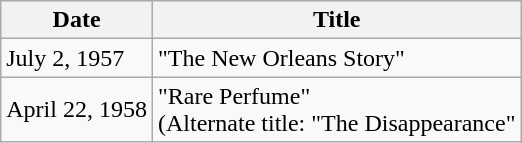<table class="wikitable">
<tr>
<th>Date</th>
<th>Title</th>
</tr>
<tr>
<td>July 2, 1957</td>
<td>"The New Orleans Story"</td>
</tr>
<tr>
<td>April 22, 1958</td>
<td>"Rare Perfume"<br>(Alternate title: "The Disappearance"</td>
</tr>
</table>
